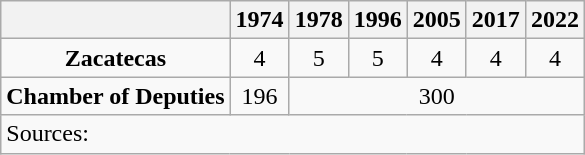<table class="wikitable" style="text-align: center">
<tr>
<th></th>
<th>1974</th>
<th>1978</th>
<th>1996</th>
<th>2005</th>
<th>2017</th>
<th>2022</th>
</tr>
<tr>
<td><strong>Zacatecas</strong></td>
<td>4</td>
<td>5</td>
<td>5</td>
<td>4</td>
<td>4</td>
<td>4</td>
</tr>
<tr>
<td><strong>Chamber of Deputies</strong></td>
<td>196</td>
<td colspan=5>300</td>
</tr>
<tr>
<td colspan=7 style="text-align: left">Sources: </td>
</tr>
</table>
